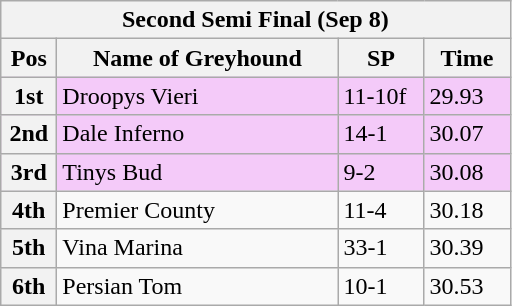<table class="wikitable">
<tr>
<th colspan="6">Second Semi Final (Sep 8)</th>
</tr>
<tr>
<th width=30>Pos</th>
<th width=180>Name of Greyhound</th>
<th width=50>SP</th>
<th width=50>Time</th>
</tr>
<tr style="background: #f4caf9;">
<th>1st</th>
<td>Droopys Vieri</td>
<td>11-10f</td>
<td>29.93</td>
</tr>
<tr style="background: #f4caf9;">
<th>2nd</th>
<td>Dale Inferno</td>
<td>14-1</td>
<td>30.07</td>
</tr>
<tr style="background: #f4caf9;">
<th>3rd</th>
<td>Tinys Bud</td>
<td>9-2</td>
<td>30.08</td>
</tr>
<tr>
<th>4th</th>
<td>Premier County</td>
<td>11-4</td>
<td>30.18</td>
</tr>
<tr>
<th>5th</th>
<td>Vina Marina</td>
<td>33-1</td>
<td>30.39</td>
</tr>
<tr>
<th>6th</th>
<td>Persian Tom</td>
<td>10-1</td>
<td>30.53</td>
</tr>
</table>
